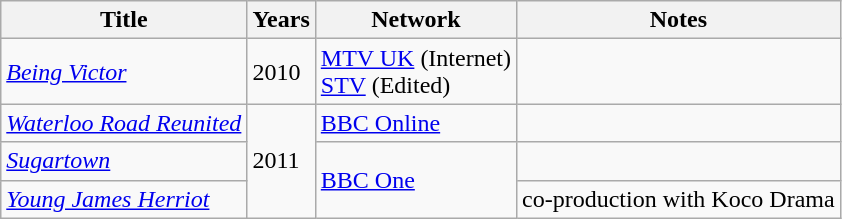<table class="wikitable sortable">
<tr>
<th>Title</th>
<th>Years</th>
<th>Network</th>
<th>Notes</th>
</tr>
<tr>
<td><em><a href='#'>Being Victor</a></em></td>
<td>2010</td>
<td><a href='#'>MTV UK</a> (Internet)<br><a href='#'>STV</a> (Edited)</td>
<td></td>
</tr>
<tr>
<td><em><a href='#'>Waterloo Road Reunited</a></em></td>
<td rowspan="3">2011</td>
<td><a href='#'>BBC Online</a></td>
<td></td>
</tr>
<tr>
<td><em><a href='#'>Sugartown</a></em></td>
<td rowspan="2"><a href='#'>BBC One</a></td>
<td></td>
</tr>
<tr>
<td><em><a href='#'>Young James Herriot</a></em></td>
<td>co-production with Koco Drama</td>
</tr>
</table>
